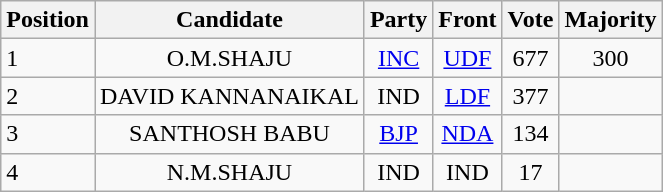<table class="wikitable">
<tr>
<th scope="col">Position</th>
<th scope="col">Candidate</th>
<th scope="col">Party</th>
<th scope="col">Front</th>
<th scope="col">Vote</th>
<th scope="col">Majority</th>
</tr>
<tr>
<td>1</td>
<td align="center">O.M.SHAJU</td>
<td align="center"><a href='#'>INC</a></td>
<td align="center"><a href='#'>UDF</a></td>
<td align="center">677</td>
<td align="center">300</td>
</tr>
<tr>
<td>2</td>
<td align="center">DAVID KANNANAIKAL</td>
<td align="center">IND</td>
<td align="center"><a href='#'>LDF</a></td>
<td align="center">377</td>
<td align="center"></td>
</tr>
<tr>
<td>3</td>
<td align="center">SANTHOSH BABU</td>
<td align="center"><a href='#'>BJP</a></td>
<td align="center"><a href='#'>NDA</a></td>
<td align="center">134</td>
<td align="center"></td>
</tr>
<tr>
<td>4</td>
<td align="center">N.M.SHAJU</td>
<td align="center">IND</td>
<td align="center">IND</td>
<td align="center">17</td>
<td align="center"></td>
</tr>
</table>
